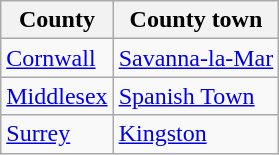<table class="wikitable sortable">
<tr>
<th>County</th>
<th>County town</th>
</tr>
<tr>
<td><a href='#'>Cornwall</a></td>
<td><a href='#'>Savanna-la-Mar</a></td>
</tr>
<tr>
<td><a href='#'>Middlesex</a></td>
<td><a href='#'>Spanish Town</a></td>
</tr>
<tr>
<td><a href='#'>Surrey</a></td>
<td><a href='#'>Kingston</a></td>
</tr>
</table>
